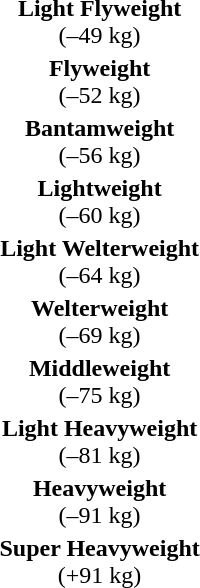<table>
<tr align="center">
<td><strong>Light Flyweight</strong><br>(–49 kg)</td>
<td align=left></td>
<td align=left></td>
<td align=left><br><br></td>
</tr>
<tr align="center">
<td><strong>Flyweight</strong><br>(–52 kg)</td>
<td align=left></td>
<td align=left></td>
<td align=left><br><br></td>
</tr>
<tr align="center">
<td><strong>Bantamweight</strong><br>(–56 kg)</td>
<td align=left></td>
<td align=left></td>
<td align=left><br><br></td>
</tr>
<tr align="center">
<td><strong>Lightweight</strong><br>(–60 kg)</td>
<td align=left></td>
<td align=left></td>
<td align=left><br><br></td>
</tr>
<tr align="center">
<td><strong>Light Welterweight</strong><br>(–64 kg)</td>
<td align=left></td>
<td align=left></td>
<td align=left><br><br></td>
</tr>
<tr align="center">
<td><strong>Welterweight</strong><br>(–69 kg)</td>
<td align=left></td>
<td align=left></td>
<td align=left><br><br></td>
</tr>
<tr align="center">
<td><strong>Middleweight</strong><br>(–75 kg)</td>
<td align=left></td>
<td align=left></td>
<td align=left><br><br></td>
</tr>
<tr align="center">
<td><strong>Light Heavyweight</strong><br>(–81 kg)</td>
<td align=left></td>
<td align=left></td>
<td align=left><br><br></td>
</tr>
<tr align="center">
<td><strong>Heavyweight</strong><br>(–91 kg)</td>
<td align=left></td>
<td align=left></td>
<td align=left><br><br></td>
</tr>
<tr align="center">
<td><strong>Super Heavyweight</strong><br>(+91 kg)</td>
<td align=left></td>
<td align=left></td>
<td align=left><br><br></td>
</tr>
</table>
